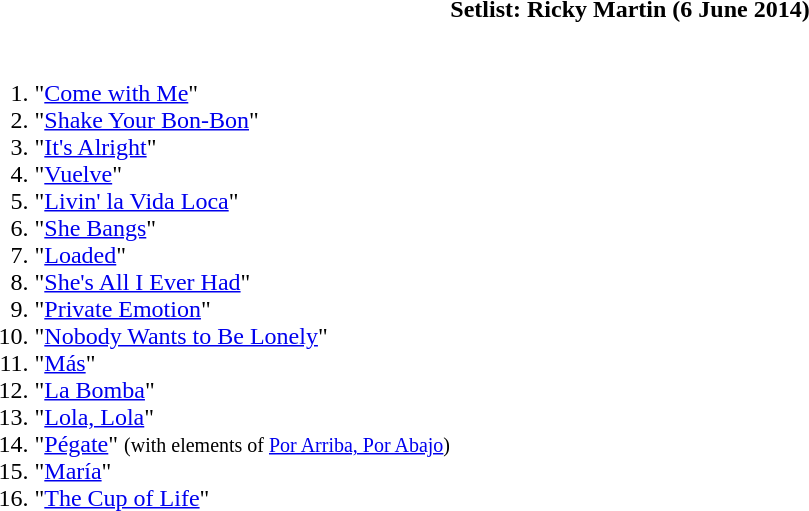<table class="toccolours collapsible collapsed" style="min-width:55em">
<tr>
<th>Setlist: Ricky Martin (6 June 2014)</th>
</tr>
<tr>
<td><br><ol><li>"<a href='#'>Come with Me</a>"</li><li>"<a href='#'>Shake Your Bon-Bon</a>"</li><li>"<a href='#'>It's Alright</a>"</li><li>"<a href='#'>Vuelve</a>"</li><li>"<a href='#'>Livin' la Vida Loca</a>"</li><li>"<a href='#'>She Bangs</a>"</li><li>"<a href='#'>Loaded</a>"</li><li>"<a href='#'>She's All I Ever Had</a>"</li><li>"<a href='#'>Private Emotion</a>"</li><li>"<a href='#'>Nobody Wants to Be Lonely</a>"</li><li>"<a href='#'>Más</a>"</li><li>"<a href='#'>La Bomba</a>"</li><li>"<a href='#'>Lola, Lola</a>"</li><li>"<a href='#'>Pégate</a>" <small>(with elements of <a href='#'>Por Arriba, Por Abajo</a>)</small></li><li>"<a href='#'>María</a>"</li><li>"<a href='#'>The Cup of Life</a>"</li></ol></td>
</tr>
</table>
